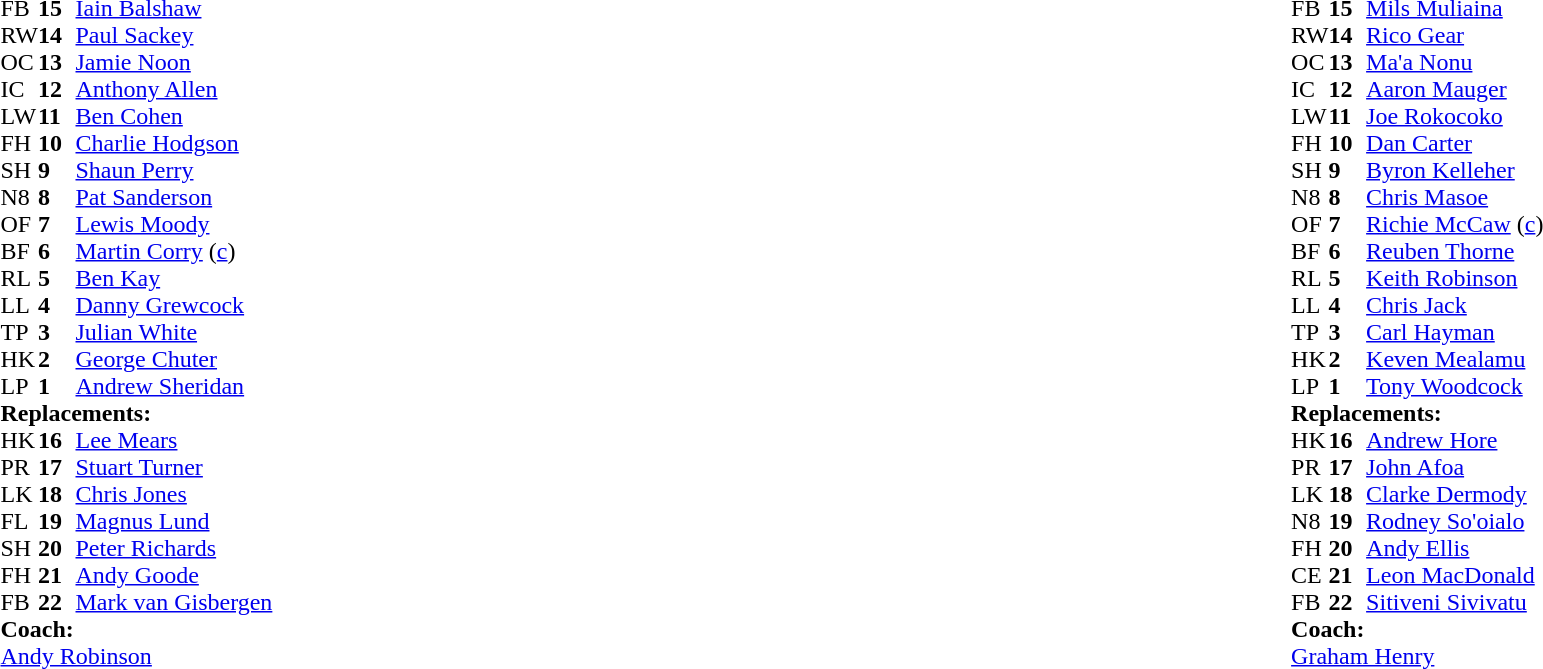<table width="100%">
<tr>
<td valign="top" width="50%"><br><table style="font-size: 100%" cellspacing="0" cellpadding="0">
<tr>
<th width="25"></th>
<th width="25"></th>
</tr>
<tr>
<td>FB</td>
<td><strong>15</strong></td>
<td><a href='#'>Iain Balshaw</a></td>
</tr>
<tr>
<td>RW</td>
<td><strong>14</strong></td>
<td><a href='#'>Paul Sackey</a></td>
</tr>
<tr>
<td>OC</td>
<td><strong>13</strong></td>
<td><a href='#'>Jamie Noon</a></td>
</tr>
<tr>
<td>IC</td>
<td><strong>12</strong></td>
<td><a href='#'>Anthony Allen</a></td>
</tr>
<tr>
<td>LW</td>
<td><strong>11</strong></td>
<td><a href='#'>Ben Cohen</a></td>
</tr>
<tr>
<td>FH</td>
<td><strong>10</strong></td>
<td><a href='#'>Charlie Hodgson</a></td>
</tr>
<tr>
<td>SH</td>
<td><strong>9</strong></td>
<td><a href='#'>Shaun Perry</a></td>
<td></td>
</tr>
<tr>
<td>N8</td>
<td><strong>8</strong></td>
<td><a href='#'>Pat Sanderson</a></td>
<td></td>
</tr>
<tr>
<td>OF</td>
<td><strong>7</strong></td>
<td><a href='#'>Lewis Moody</a></td>
</tr>
<tr>
<td>BF</td>
<td><strong>6</strong></td>
<td><a href='#'>Martin Corry</a> (<a href='#'>c</a>)</td>
</tr>
<tr>
<td>RL</td>
<td><strong>5</strong></td>
<td><a href='#'>Ben Kay</a></td>
</tr>
<tr>
<td>LL</td>
<td><strong>4</strong></td>
<td><a href='#'>Danny Grewcock</a></td>
</tr>
<tr>
<td>TP</td>
<td><strong>3</strong></td>
<td><a href='#'>Julian White</a></td>
</tr>
<tr>
<td>HK</td>
<td><strong>2</strong></td>
<td><a href='#'>George Chuter</a></td>
<td></td>
</tr>
<tr>
<td>LP</td>
<td><strong>1</strong></td>
<td><a href='#'>Andrew Sheridan</a></td>
</tr>
<tr>
<td colspan="3"><strong>Replacements:</strong></td>
</tr>
<tr>
<td>HK</td>
<td><strong>16</strong></td>
<td><a href='#'>Lee Mears</a></td>
<td></td>
</tr>
<tr>
<td>PR</td>
<td><strong>17</strong></td>
<td><a href='#'>Stuart Turner</a></td>
</tr>
<tr>
<td>LK</td>
<td><strong>18</strong></td>
<td><a href='#'>Chris Jones</a></td>
</tr>
<tr>
<td>FL</td>
<td><strong>19</strong></td>
<td><a href='#'>Magnus Lund</a></td>
<td></td>
</tr>
<tr>
<td>SH</td>
<td><strong>20</strong></td>
<td><a href='#'>Peter Richards</a></td>
<td></td>
</tr>
<tr>
<td>FH</td>
<td><strong>21</strong></td>
<td><a href='#'>Andy Goode</a></td>
</tr>
<tr>
<td>FB</td>
<td><strong>22</strong></td>
<td><a href='#'>Mark van Gisbergen</a></td>
</tr>
<tr>
<td colspan="3"><strong>Coach:</strong></td>
</tr>
<tr>
<td colspan="3"> <a href='#'>Andy Robinson</a></td>
</tr>
</table>
</td>
<td valign="top" width="50%"><br><table style="font-size: 100%" cellspacing="0" cellpadding="0" align="center">
<tr>
<th width="25"></th>
<th width="25"></th>
</tr>
<tr>
<td>FB</td>
<td><strong>15</strong></td>
<td><a href='#'>Mils Muliaina</a></td>
</tr>
<tr>
<td>RW</td>
<td><strong>14</strong></td>
<td><a href='#'>Rico Gear</a></td>
<td></td>
<td></td>
</tr>
<tr>
<td>OC</td>
<td><strong>13</strong></td>
<td><a href='#'>Ma'a Nonu</a></td>
</tr>
<tr>
<td>IC</td>
<td><strong>12</strong></td>
<td><a href='#'>Aaron Mauger</a></td>
</tr>
<tr>
<td>LW</td>
<td><strong>11</strong></td>
<td><a href='#'>Joe Rokocoko</a></td>
</tr>
<tr>
<td>FH</td>
<td><strong>10</strong></td>
<td><a href='#'>Dan Carter</a></td>
</tr>
<tr>
<td>SH</td>
<td><strong>9</strong></td>
<td><a href='#'>Byron Kelleher</a></td>
<td></td>
<td></td>
</tr>
<tr>
<td>N8</td>
<td><strong>8</strong></td>
<td><a href='#'>Chris Masoe</a></td>
<td></td>
</tr>
<tr>
<td>OF</td>
<td><strong>7</strong></td>
<td><a href='#'>Richie McCaw</a> (<a href='#'>c</a>)</td>
</tr>
<tr>
<td>BF</td>
<td><strong>6</strong></td>
<td><a href='#'>Reuben Thorne</a></td>
<td></td>
<td></td>
</tr>
<tr>
<td>RL</td>
<td><strong>5</strong></td>
<td><a href='#'>Keith Robinson</a></td>
</tr>
<tr>
<td>LL</td>
<td><strong>4</strong></td>
<td><a href='#'>Chris Jack</a></td>
</tr>
<tr>
<td>TP</td>
<td><strong>3</strong></td>
<td><a href='#'>Carl Hayman</a></td>
<td></td>
<td></td>
</tr>
<tr>
<td>HK</td>
<td><strong>2</strong></td>
<td><a href='#'>Keven Mealamu</a></td>
<td></td>
<td></td>
</tr>
<tr>
<td>LP</td>
<td><strong>1</strong></td>
<td><a href='#'>Tony Woodcock</a></td>
<td></td>
<td></td>
</tr>
<tr>
<td colspan="3"><strong>Replacements:</strong></td>
</tr>
<tr>
<td>HK</td>
<td><strong>16</strong></td>
<td><a href='#'>Andrew Hore</a></td>
<td></td>
<td></td>
</tr>
<tr>
<td>PR</td>
<td><strong>17</strong></td>
<td><a href='#'>John Afoa</a></td>
<td></td>
<td></td>
</tr>
<tr>
<td>LK</td>
<td><strong>18</strong></td>
<td><a href='#'>Clarke Dermody</a></td>
<td></td>
<td></td>
</tr>
<tr>
<td>N8</td>
<td><strong>19</strong></td>
<td><a href='#'>Rodney So'oialo</a></td>
<td></td>
<td></td>
</tr>
<tr>
<td>FH</td>
<td><strong>20</strong></td>
<td><a href='#'>Andy Ellis</a></td>
<td></td>
<td></td>
</tr>
<tr>
<td>CE</td>
<td><strong>21</strong></td>
<td><a href='#'>Leon MacDonald</a></td>
</tr>
<tr>
<td>FB</td>
<td><strong>22</strong></td>
<td><a href='#'>Sitiveni Sivivatu</a></td>
<td></td>
<td></td>
</tr>
<tr>
<td colspan="3"><strong>Coach:</strong></td>
</tr>
<tr>
<td colspan="3"> <a href='#'>Graham Henry</a></td>
</tr>
</table>
</td>
</tr>
</table>
